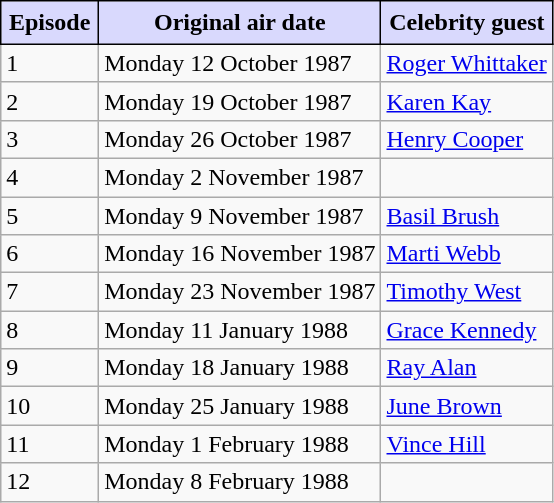<table class="wikitable">
<tr>
<th style="border: 1px solid black; padding: 5px; background: #d9d9fdff;">Episode</th>
<th style="border: 1px solid black; padding: 5px; background: #d9d9fdff;">Original air date</th>
<th style="border: 1px solid black; padding: 5px; background: #d9d9fdff;">Celebrity guest</th>
</tr>
<tr>
<td>1</td>
<td>Monday 12 October 1987</td>
<td><a href='#'>Roger Whittaker</a></td>
</tr>
<tr>
<td>2</td>
<td>Monday 19 October 1987</td>
<td><a href='#'>Karen Kay</a></td>
</tr>
<tr>
<td>3</td>
<td>Monday 26 October 1987</td>
<td><a href='#'>Henry Cooper</a></td>
</tr>
<tr>
<td>4</td>
<td>Monday 2 November 1987</td>
<td></td>
</tr>
<tr>
<td>5</td>
<td>Monday 9 November 1987</td>
<td><a href='#'>Basil Brush</a></td>
</tr>
<tr>
<td>6</td>
<td>Monday 16 November 1987</td>
<td><a href='#'>Marti Webb</a></td>
</tr>
<tr>
<td>7</td>
<td>Monday 23 November 1987</td>
<td><a href='#'>Timothy West</a></td>
</tr>
<tr>
<td>8</td>
<td>Monday 11 January 1988</td>
<td><a href='#'>Grace Kennedy</a></td>
</tr>
<tr>
<td>9</td>
<td>Monday 18 January 1988</td>
<td><a href='#'>Ray Alan</a></td>
</tr>
<tr>
<td>10</td>
<td>Monday 25 January 1988</td>
<td><a href='#'>June Brown</a></td>
</tr>
<tr>
<td>11</td>
<td>Monday 1 February 1988</td>
<td><a href='#'>Vince Hill</a></td>
</tr>
<tr>
<td>12</td>
<td>Monday 8 February 1988</td>
<td></td>
</tr>
</table>
